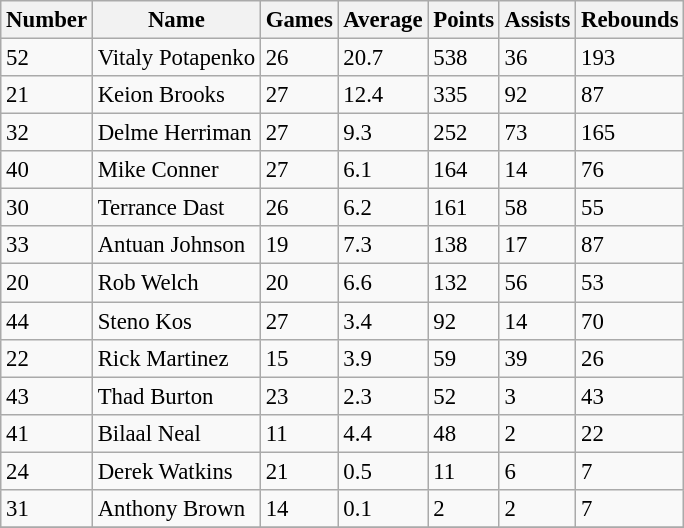<table class="wikitable" style="font-size: 95%;">
<tr>
<th>Number</th>
<th>Name</th>
<th>Games</th>
<th>Average</th>
<th>Points</th>
<th>Assists</th>
<th>Rebounds</th>
</tr>
<tr>
<td>52</td>
<td>Vitaly Potapenko</td>
<td>26</td>
<td>20.7</td>
<td>538</td>
<td>36</td>
<td>193</td>
</tr>
<tr>
<td>21</td>
<td>Keion Brooks</td>
<td>27</td>
<td>12.4</td>
<td>335</td>
<td>92</td>
<td>87</td>
</tr>
<tr>
<td>32</td>
<td>Delme Herriman</td>
<td>27</td>
<td>9.3</td>
<td>252</td>
<td>73</td>
<td>165</td>
</tr>
<tr>
<td>40</td>
<td>Mike Conner</td>
<td>27</td>
<td>6.1</td>
<td>164</td>
<td>14</td>
<td>76</td>
</tr>
<tr>
<td>30</td>
<td>Terrance Dast</td>
<td>26</td>
<td>6.2</td>
<td>161</td>
<td>58</td>
<td>55</td>
</tr>
<tr>
<td>33</td>
<td>Antuan Johnson</td>
<td>19</td>
<td>7.3</td>
<td>138</td>
<td>17</td>
<td>87</td>
</tr>
<tr>
<td>20</td>
<td>Rob Welch</td>
<td>20</td>
<td>6.6</td>
<td>132</td>
<td>56</td>
<td>53</td>
</tr>
<tr>
<td>44</td>
<td>Steno Kos</td>
<td>27</td>
<td>3.4</td>
<td>92</td>
<td>14</td>
<td>70</td>
</tr>
<tr>
<td>22</td>
<td>Rick Martinez</td>
<td>15</td>
<td>3.9</td>
<td>59</td>
<td>39</td>
<td>26</td>
</tr>
<tr>
<td>43</td>
<td>Thad Burton</td>
<td>23</td>
<td>2.3</td>
<td>52</td>
<td>3</td>
<td>43</td>
</tr>
<tr>
<td>41</td>
<td>Bilaal Neal</td>
<td>11</td>
<td>4.4</td>
<td>48</td>
<td>2</td>
<td>22</td>
</tr>
<tr>
<td>24</td>
<td>Derek Watkins</td>
<td>21</td>
<td>0.5</td>
<td>11</td>
<td>6</td>
<td>7</td>
</tr>
<tr>
<td>31</td>
<td>Anthony Brown</td>
<td>14</td>
<td>0.1</td>
<td>2</td>
<td>2</td>
<td>7</td>
</tr>
<tr>
</tr>
</table>
